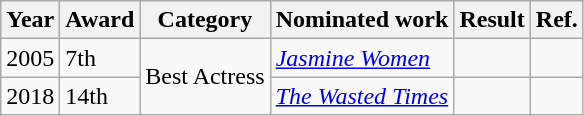<table class="wikitable">
<tr>
<th>Year</th>
<th>Award</th>
<th>Category</th>
<th>Nominated work</th>
<th>Result</th>
<th>Ref.</th>
</tr>
<tr>
<td>2005</td>
<td>7th</td>
<td rowspan=2>Best Actress</td>
<td><em><a href='#'>Jasmine Women</a></em></td>
<td></td>
<td></td>
</tr>
<tr>
<td>2018</td>
<td>14th</td>
<td><em><a href='#'>The Wasted Times</a></em></td>
<td></td>
<td></td>
</tr>
</table>
